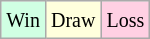<table class="wikitable">
<tr>
<td style="background-color: #d0ffe3;"><small>Win</small></td>
<td style="background-color: #ffffdd;"><small>Draw</small></td>
<td style="background-color: #ffd0e3;"><small>Loss</small></td>
</tr>
</table>
